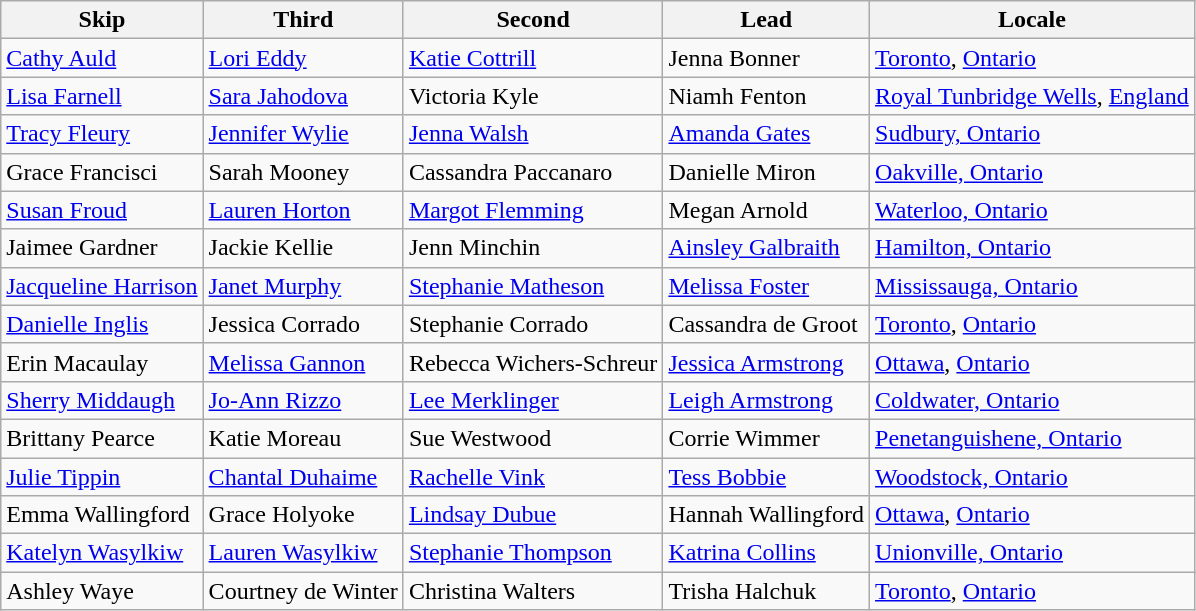<table class=wikitable>
<tr>
<th>Skip</th>
<th>Third</th>
<th>Second</th>
<th>Lead</th>
<th>Locale</th>
</tr>
<tr>
<td><a href='#'>Cathy Auld</a></td>
<td><a href='#'>Lori Eddy</a></td>
<td><a href='#'>Katie Cottrill</a></td>
<td>Jenna Bonner</td>
<td> <a href='#'>Toronto</a>, <a href='#'>Ontario</a></td>
</tr>
<tr>
<td><a href='#'>Lisa Farnell</a></td>
<td><a href='#'>Sara Jahodova</a></td>
<td>Victoria Kyle</td>
<td>Niamh Fenton</td>
<td> <a href='#'>Royal Tunbridge Wells</a>, <a href='#'>England</a></td>
</tr>
<tr>
<td><a href='#'>Tracy Fleury</a></td>
<td><a href='#'>Jennifer Wylie</a></td>
<td><a href='#'>Jenna Walsh</a></td>
<td><a href='#'>Amanda Gates</a></td>
<td> <a href='#'>Sudbury, Ontario</a></td>
</tr>
<tr>
<td>Grace Francisci</td>
<td>Sarah Mooney</td>
<td>Cassandra Paccanaro</td>
<td>Danielle Miron</td>
<td> <a href='#'>Oakville, Ontario</a></td>
</tr>
<tr>
<td><a href='#'>Susan Froud</a></td>
<td><a href='#'>Lauren Horton</a></td>
<td><a href='#'>Margot Flemming</a></td>
<td>Megan Arnold</td>
<td> <a href='#'>Waterloo, Ontario</a></td>
</tr>
<tr>
<td>Jaimee Gardner</td>
<td>Jackie Kellie</td>
<td>Jenn Minchin</td>
<td><a href='#'>Ainsley Galbraith</a></td>
<td> <a href='#'>Hamilton, Ontario</a></td>
</tr>
<tr>
<td><a href='#'>Jacqueline Harrison</a></td>
<td><a href='#'>Janet Murphy</a></td>
<td><a href='#'>Stephanie Matheson</a></td>
<td><a href='#'>Melissa Foster</a></td>
<td> <a href='#'>Mississauga, Ontario</a></td>
</tr>
<tr>
<td><a href='#'>Danielle Inglis</a></td>
<td>Jessica Corrado</td>
<td>Stephanie Corrado</td>
<td>Cassandra de Groot</td>
<td> <a href='#'>Toronto</a>, <a href='#'>Ontario</a></td>
</tr>
<tr>
<td>Erin Macaulay</td>
<td><a href='#'>Melissa Gannon</a></td>
<td>Rebecca Wichers-Schreur</td>
<td><a href='#'>Jessica Armstrong</a></td>
<td> <a href='#'>Ottawa</a>, <a href='#'>Ontario</a></td>
</tr>
<tr>
<td><a href='#'>Sherry Middaugh</a></td>
<td><a href='#'>Jo-Ann Rizzo</a></td>
<td><a href='#'>Lee Merklinger</a></td>
<td><a href='#'>Leigh Armstrong</a></td>
<td> <a href='#'>Coldwater, Ontario</a></td>
</tr>
<tr>
<td>Brittany Pearce</td>
<td>Katie Moreau</td>
<td>Sue Westwood</td>
<td>Corrie Wimmer</td>
<td> <a href='#'>Penetanguishene, Ontario</a></td>
</tr>
<tr>
<td><a href='#'>Julie Tippin</a></td>
<td><a href='#'>Chantal Duhaime</a></td>
<td><a href='#'>Rachelle Vink</a></td>
<td><a href='#'>Tess Bobbie</a></td>
<td> <a href='#'>Woodstock, Ontario</a></td>
</tr>
<tr>
<td>Emma Wallingford</td>
<td>Grace Holyoke</td>
<td><a href='#'>Lindsay Dubue</a></td>
<td>Hannah Wallingford</td>
<td> <a href='#'>Ottawa</a>, <a href='#'>Ontario</a></td>
</tr>
<tr>
<td><a href='#'>Katelyn Wasylkiw</a></td>
<td><a href='#'>Lauren Wasylkiw</a></td>
<td><a href='#'>Stephanie Thompson</a></td>
<td><a href='#'>Katrina Collins</a></td>
<td> <a href='#'>Unionville, Ontario</a></td>
</tr>
<tr>
<td>Ashley Waye</td>
<td>Courtney de Winter</td>
<td>Christina Walters</td>
<td>Trisha Halchuk</td>
<td> <a href='#'>Toronto</a>, <a href='#'>Ontario</a></td>
</tr>
</table>
